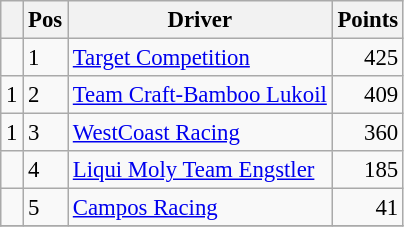<table class="wikitable" style="font-size: 95%;">
<tr>
<th></th>
<th>Pos</th>
<th>Driver</th>
<th>Points</th>
</tr>
<tr>
<td align="left"></td>
<td>1</td>
<td> <a href='#'>Target Competition</a></td>
<td align="right">425</td>
</tr>
<tr>
<td align="left"> 1</td>
<td>2</td>
<td> <a href='#'>Team Craft-Bamboo Lukoil</a></td>
<td align="right">409</td>
</tr>
<tr>
<td align="left"> 1</td>
<td>3</td>
<td> <a href='#'>WestCoast Racing</a></td>
<td align="right">360</td>
</tr>
<tr>
<td align="left"></td>
<td>4</td>
<td> <a href='#'>Liqui Moly Team Engstler</a></td>
<td align="right">185</td>
</tr>
<tr>
<td align="left"></td>
<td>5</td>
<td> <a href='#'>Campos Racing</a></td>
<td align="right">41</td>
</tr>
<tr>
</tr>
</table>
